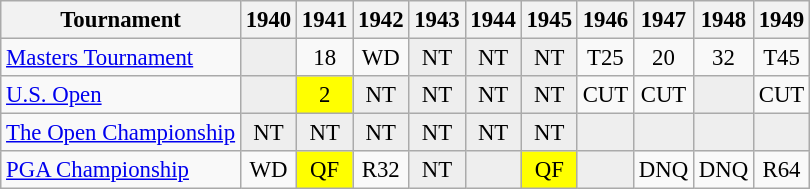<table class="wikitable" style="font-size:95%;text-align:center;">
<tr>
<th>Tournament</th>
<th>1940</th>
<th>1941</th>
<th>1942</th>
<th>1943</th>
<th>1944</th>
<th>1945</th>
<th>1946</th>
<th>1947</th>
<th>1948</th>
<th>1949</th>
</tr>
<tr>
<td align=left><a href='#'>Masters Tournament</a></td>
<td style="background:#eeeeee;"></td>
<td>18</td>
<td>WD</td>
<td style="background:#eeeeee;">NT</td>
<td style="background:#eeeeee;">NT</td>
<td style="background:#eeeeee;">NT</td>
<td>T25</td>
<td>20</td>
<td>32</td>
<td>T45</td>
</tr>
<tr>
<td align=left><a href='#'>U.S. Open</a></td>
<td style="background:#eeeeee;"></td>
<td style="background:yellow;">2</td>
<td style="background:#eeeeee;">NT</td>
<td style="background:#eeeeee;">NT</td>
<td style="background:#eeeeee;">NT</td>
<td style="background:#eeeeee;">NT</td>
<td>CUT</td>
<td>CUT</td>
<td style="background:#eeeeee;"></td>
<td>CUT</td>
</tr>
<tr>
<td align=left><a href='#'>The Open Championship</a></td>
<td style="background:#eeeeee;">NT</td>
<td style="background:#eeeeee;">NT</td>
<td style="background:#eeeeee;">NT</td>
<td style="background:#eeeeee;">NT</td>
<td style="background:#eeeeee;">NT</td>
<td style="background:#eeeeee;">NT</td>
<td style="background:#eeeeee;"></td>
<td style="background:#eeeeee;"></td>
<td style="background:#eeeeee;"></td>
<td style="background:#eeeeee;"></td>
</tr>
<tr>
<td align=left><a href='#'>PGA Championship</a></td>
<td>WD  </td>
<td style="background:yellow;">QF</td>
<td>R32</td>
<td style="background:#eeeeee;">NT</td>
<td style="background:#eeeeee;"></td>
<td style="background:yellow;">QF</td>
<td style="background:#eeeeee;"></td>
<td>DNQ</td>
<td>DNQ</td>
<td>R64</td>
</tr>
</table>
